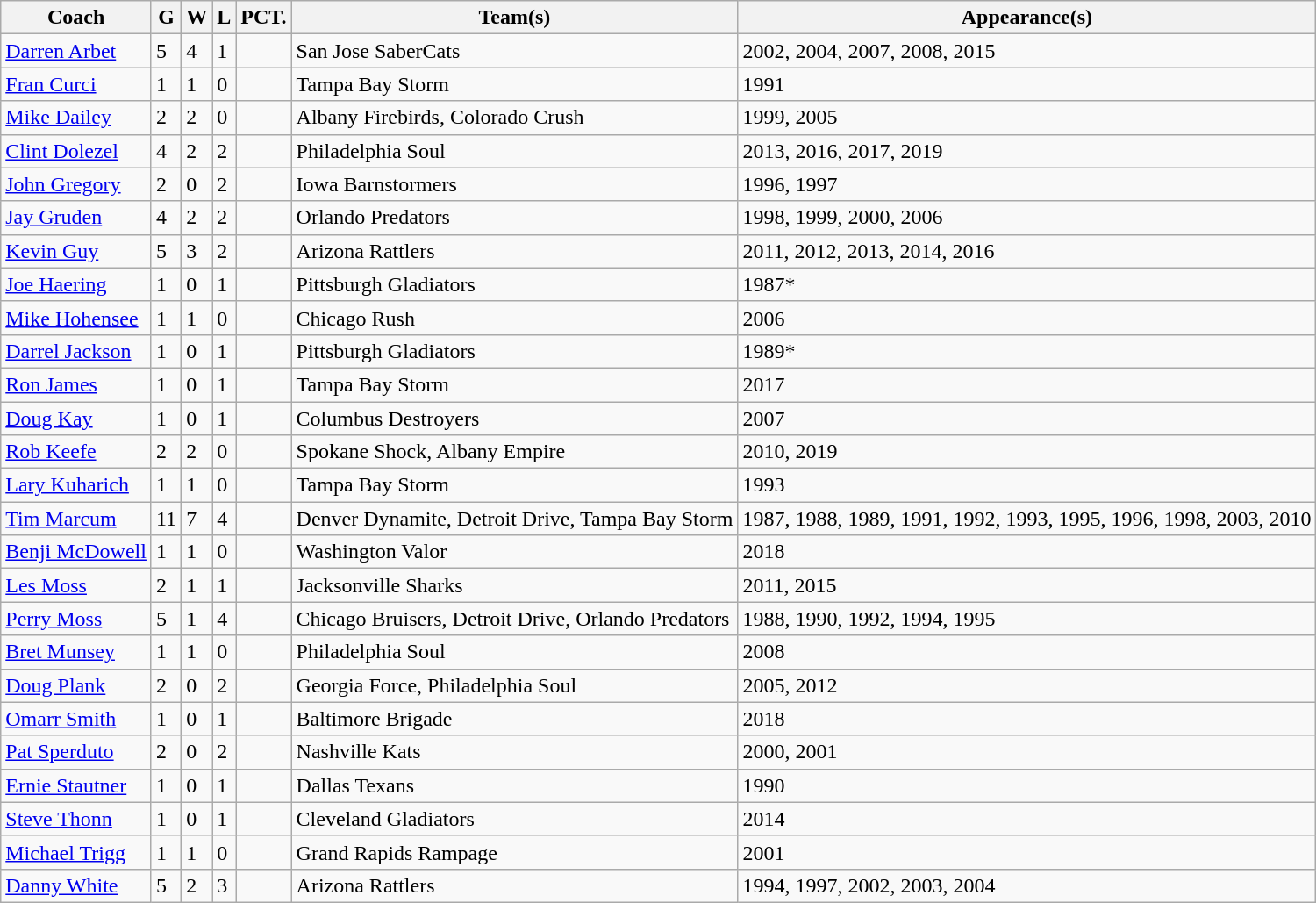<table class="wikitable sortable">
<tr>
<th>Coach</th>
<th>G</th>
<th>W</th>
<th>L</th>
<th>PCT.</th>
<th>Team(s)</th>
<th>Appearance(s)</th>
</tr>
<tr>
<td><a href='#'>Darren Arbet</a></td>
<td>5</td>
<td>4</td>
<td>1</td>
<td></td>
<td>San Jose SaberCats</td>
<td>2002, 2004, 2007, 2008, 2015</td>
</tr>
<tr>
<td><a href='#'>Fran Curci</a></td>
<td>1</td>
<td>1</td>
<td>0</td>
<td></td>
<td>Tampa Bay Storm</td>
<td>1991</td>
</tr>
<tr>
<td><a href='#'>Mike Dailey</a></td>
<td>2</td>
<td>2</td>
<td>0</td>
<td></td>
<td>Albany Firebirds, Colorado Crush</td>
<td>1999, 2005</td>
</tr>
<tr>
<td><a href='#'>Clint Dolezel</a></td>
<td>4</td>
<td>2</td>
<td>2</td>
<td></td>
<td>Philadelphia Soul</td>
<td>2013, 2016, 2017, 2019</td>
</tr>
<tr>
<td><a href='#'>John Gregory</a></td>
<td>2</td>
<td>0</td>
<td>2</td>
<td></td>
<td>Iowa Barnstormers</td>
<td>1996, 1997</td>
</tr>
<tr>
<td><a href='#'>Jay Gruden</a></td>
<td>4</td>
<td>2</td>
<td>2</td>
<td></td>
<td>Orlando Predators</td>
<td>1998, 1999, 2000, 2006</td>
</tr>
<tr>
<td><a href='#'>Kevin Guy</a></td>
<td>5</td>
<td>3</td>
<td>2</td>
<td></td>
<td>Arizona Rattlers</td>
<td>2011, 2012, 2013, 2014, 2016</td>
</tr>
<tr>
<td><a href='#'>Joe Haering</a></td>
<td>1</td>
<td>0</td>
<td>1</td>
<td></td>
<td>Pittsburgh Gladiators</td>
<td>1987*</td>
</tr>
<tr>
<td><a href='#'>Mike Hohensee</a></td>
<td>1</td>
<td>1</td>
<td>0</td>
<td></td>
<td>Chicago Rush</td>
<td>2006</td>
</tr>
<tr>
<td><a href='#'>Darrel Jackson</a></td>
<td>1</td>
<td>0</td>
<td>1</td>
<td></td>
<td>Pittsburgh Gladiators</td>
<td>1989*</td>
</tr>
<tr>
<td><a href='#'>Ron James</a></td>
<td>1</td>
<td>0</td>
<td>1</td>
<td></td>
<td>Tampa Bay Storm</td>
<td>2017</td>
</tr>
<tr>
<td><a href='#'>Doug Kay</a></td>
<td>1</td>
<td>0</td>
<td>1</td>
<td></td>
<td>Columbus Destroyers</td>
<td>2007</td>
</tr>
<tr>
<td><a href='#'>Rob Keefe</a></td>
<td>2</td>
<td>2</td>
<td>0</td>
<td></td>
<td>Spokane Shock, Albany Empire</td>
<td>2010, 2019</td>
</tr>
<tr>
<td><a href='#'>Lary Kuharich</a></td>
<td>1</td>
<td>1</td>
<td>0</td>
<td></td>
<td>Tampa Bay Storm</td>
<td>1993</td>
</tr>
<tr>
<td><a href='#'>Tim Marcum</a></td>
<td>11</td>
<td>7</td>
<td>4</td>
<td></td>
<td>Denver Dynamite, Detroit Drive, Tampa Bay Storm</td>
<td>1987, 1988, 1989, 1991, 1992, 1993, 1995, 1996, 1998, 2003, 2010</td>
</tr>
<tr>
<td><a href='#'>Benji McDowell</a></td>
<td>1</td>
<td>1</td>
<td>0</td>
<td></td>
<td>Washington Valor</td>
<td>2018</td>
</tr>
<tr>
<td><a href='#'>Les Moss</a></td>
<td>2</td>
<td>1</td>
<td>1</td>
<td></td>
<td>Jacksonville Sharks</td>
<td>2011, 2015</td>
</tr>
<tr>
<td><a href='#'>Perry Moss</a></td>
<td>5</td>
<td>1</td>
<td>4</td>
<td></td>
<td>Chicago Bruisers, Detroit Drive, Orlando Predators</td>
<td>1988, 1990, 1992, 1994, 1995</td>
</tr>
<tr>
<td><a href='#'>Bret Munsey</a></td>
<td>1</td>
<td>1</td>
<td>0</td>
<td></td>
<td>Philadelphia Soul</td>
<td>2008</td>
</tr>
<tr>
<td><a href='#'>Doug Plank</a></td>
<td>2</td>
<td>0</td>
<td>2</td>
<td></td>
<td>Georgia Force, Philadelphia Soul</td>
<td>2005, 2012</td>
</tr>
<tr>
<td><a href='#'>Omarr Smith</a></td>
<td>1</td>
<td>0</td>
<td>1</td>
<td></td>
<td>Baltimore Brigade</td>
<td>2018</td>
</tr>
<tr>
<td><a href='#'>Pat Sperduto</a></td>
<td>2</td>
<td>0</td>
<td>2</td>
<td></td>
<td>Nashville Kats</td>
<td>2000, 2001</td>
</tr>
<tr>
<td><a href='#'>Ernie Stautner</a></td>
<td>1</td>
<td>0</td>
<td>1</td>
<td></td>
<td>Dallas Texans</td>
<td>1990</td>
</tr>
<tr>
<td><a href='#'>Steve Thonn</a></td>
<td>1</td>
<td>0</td>
<td>1</td>
<td></td>
<td>Cleveland Gladiators</td>
<td>2014</td>
</tr>
<tr>
<td><a href='#'>Michael Trigg</a></td>
<td>1</td>
<td>1</td>
<td>0</td>
<td></td>
<td>Grand Rapids Rampage</td>
<td>2001</td>
</tr>
<tr>
<td><a href='#'>Danny White</a></td>
<td>5</td>
<td>2</td>
<td>3</td>
<td></td>
<td>Arizona Rattlers</td>
<td>1994, 1997, 2002, 2003, 2004</td>
</tr>
</table>
